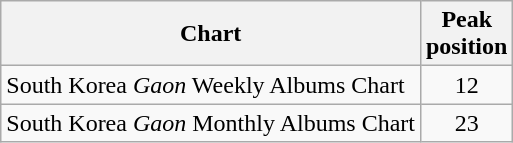<table class="wikitable" style="text-align:center;">
<tr>
<th>Chart</th>
<th>Peak<br>position</th>
</tr>
<tr>
<td style="text-align:left;">South Korea <em>Gaon</em> Weekly Albums Chart</td>
<td align="center">12</td>
</tr>
<tr>
<td style="text-align:left;">South Korea <em>Gaon</em> Monthly Albums Chart</td>
<td align="center">23</td>
</tr>
</table>
